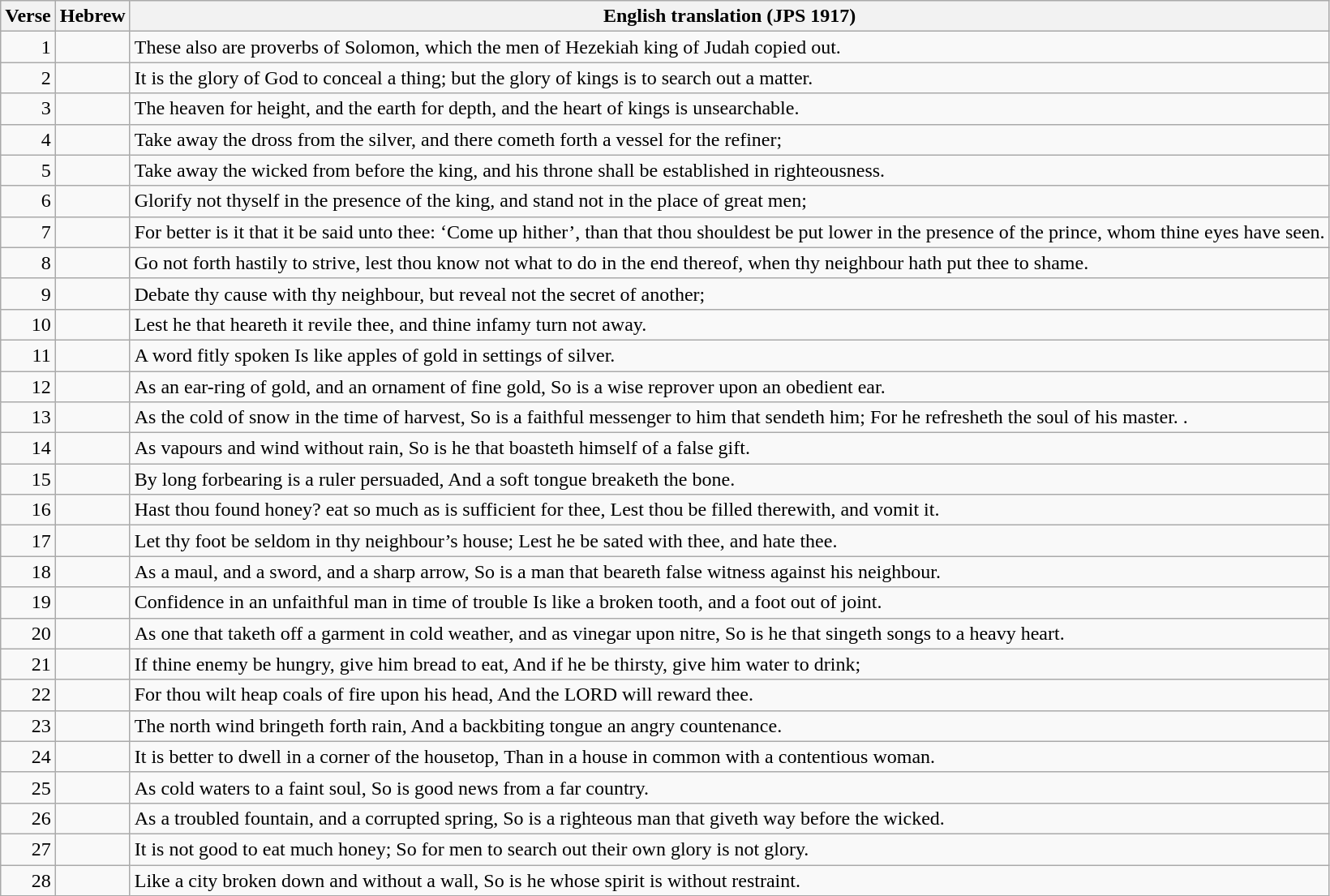<table class="wikitable">
<tr>
<th>Verse</th>
<th>Hebrew</th>
<th>English translation (JPS 1917)</th>
</tr>
<tr>
<td style="text-align:right">1</td>
<td style="text-align:right"></td>
<td>These also are proverbs of Solomon, which the men of Hezekiah king of Judah copied out.</td>
</tr>
<tr>
<td style="text-align:right">2</td>
<td style="text-align:right"></td>
<td>It is the glory of God to conceal a thing; but the glory of kings is to search out a matter.</td>
</tr>
<tr>
<td style="text-align:right">3</td>
<td style="text-align:right"></td>
<td>The heaven for height, and the earth for depth, and the heart of kings is unsearchable.</td>
</tr>
<tr>
<td style="text-align:right">4</td>
<td style="text-align:right"></td>
<td>Take away the dross from the silver, and there cometh forth a vessel for the refiner;</td>
</tr>
<tr>
<td style="text-align:right">5</td>
<td style="text-align:right"></td>
<td>Take away the wicked from before the king, and his throne shall be established in righteousness.</td>
</tr>
<tr>
<td style="text-align:right">6</td>
<td style="text-align:right"></td>
<td>Glorify not thyself in the presence of the king, and stand not in the place of great men;</td>
</tr>
<tr>
<td style="text-align:right">7</td>
<td style="text-align:right"></td>
<td>For better is it that it be said unto thee: ‘Come up hither’, than that thou shouldest be put lower in the presence of the prince, whom thine eyes have seen.</td>
</tr>
<tr>
<td style="text-align:right">8</td>
<td style="text-align:right"></td>
<td>Go not forth hastily to strive, lest thou know not what to do in the end thereof, when thy neighbour hath put thee to shame.</td>
</tr>
<tr>
<td style="text-align:right">9</td>
<td style="text-align:right"></td>
<td>Debate thy cause with thy neighbour, but reveal not the secret of another;</td>
</tr>
<tr>
<td style="text-align:right">10</td>
<td style="text-align:right"></td>
<td>Lest he that heareth it revile thee, and thine infamy turn not away.</td>
</tr>
<tr>
<td style="text-align:right">11</td>
<td style="text-align:right"></td>
<td>A word fitly spoken Is like apples of gold in settings of silver.</td>
</tr>
<tr>
<td style="text-align:right">12</td>
<td style="text-align:right"></td>
<td>As an ear-ring of gold, and an ornament of fine gold, So is a wise reprover upon an obedient ear.</td>
</tr>
<tr>
<td style="text-align:right">13</td>
<td style="text-align:right"></td>
<td>As the cold of snow in the time of harvest, So is a faithful messenger to him that sendeth him; For he refresheth the soul of his master. .</td>
</tr>
<tr>
<td style="text-align:right">14</td>
<td style="text-align:right"></td>
<td>As vapours and wind without rain, So is he that boasteth himself of a false gift.</td>
</tr>
<tr>
<td style="text-align:right">15</td>
<td style="text-align:right"></td>
<td>By long forbearing is a ruler persuaded, And a soft tongue breaketh the bone.</td>
</tr>
<tr>
<td style="text-align:right">16</td>
<td style="text-align:right"></td>
<td>Hast thou found honey? eat so much as is sufficient for thee, Lest thou be filled therewith, and vomit it.</td>
</tr>
<tr>
<td style="text-align:right">17</td>
<td style="text-align:right"></td>
<td>Let thy foot be seldom in thy neighbour’s house; Lest he be sated with thee, and hate thee.</td>
</tr>
<tr>
<td style="text-align:right">18</td>
<td style="text-align:right"></td>
<td>As a maul, and a sword, and a sharp arrow, So is a man that beareth false witness against his neighbour.</td>
</tr>
<tr>
<td style="text-align:right">19</td>
<td style="text-align:right"></td>
<td>Confidence in an unfaithful man in time of trouble Is like a broken tooth, and a foot out of joint.</td>
</tr>
<tr>
<td style="text-align:right">20</td>
<td style="text-align:right"></td>
<td>As one that taketh off a garment in cold weather, and as vinegar upon nitre, So is he that singeth songs to a heavy heart.</td>
</tr>
<tr>
<td style="text-align:right">21</td>
<td style="text-align:right"></td>
<td>If thine enemy be hungry, give him bread to eat, And if he be thirsty, give him water to drink;</td>
</tr>
<tr>
<td style="text-align:right">22</td>
<td style="text-align:right"></td>
<td>For thou wilt heap coals of fire upon his head, And the LORD will reward thee.</td>
</tr>
<tr>
<td style="text-align:right">23</td>
<td style="text-align:right"></td>
<td>The north wind bringeth forth rain, And a backbiting tongue an angry countenance.</td>
</tr>
<tr>
<td style="text-align:right">24</td>
<td style="text-align:right"></td>
<td>It is better to dwell in a corner of the housetop, Than in a house in common with a contentious woman.</td>
</tr>
<tr>
<td style="text-align:right">25</td>
<td style="text-align:right"></td>
<td>As cold waters to a faint soul, So is good news from a far country.</td>
</tr>
<tr>
<td style="text-align:right">26</td>
<td style="text-align:right"></td>
<td>As a troubled fountain, and a corrupted spring, So is a righteous man that giveth way before the wicked.</td>
</tr>
<tr>
<td style="text-align:right">27</td>
<td style="text-align:right"></td>
<td>It is not good to eat much honey; So for men to search out their own glory is not glory.</td>
</tr>
<tr>
<td style="text-align:right">28</td>
<td style="text-align:right"></td>
<td>Like a city broken down and without a wall, So is he whose spirit is without restraint.</td>
</tr>
</table>
